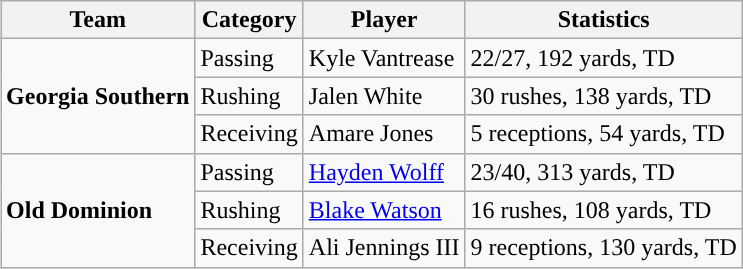<table class="wikitable" style="float: right;">
<tr>
<th>Team</th>
<th>Category</th>
<th>Player</th>
<th>Statistics</th>
</tr>
<tr>
<td rowspan=3><strong>Georgia Southern</strong></td>
<td>Passing</td>
<td>Kyle Vantrease</td>
<td>22/27, 192 yards, TD</td>
</tr>
<tr>
<td>Rushing</td>
<td>Jalen White</td>
<td>30 rushes, 138 yards, TD</td>
</tr>
<tr>
<td>Receiving</td>
<td>Amare Jones</td>
<td>5 receptions, 54 yards, TD</td>
</tr>
<tr>
<td rowspan=3><strong>Old Dominion</strong></td>
<td>Passing</td>
<td><a href='#'>Hayden Wolff</a></td>
<td>23/40, 313 yards, TD</td>
</tr>
<tr>
<td>Rushing</td>
<td><a href='#'>Blake Watson</a></td>
<td>16 rushes, 108 yards, TD</td>
</tr>
<tr>
<td>Receiving</td>
<td>Ali Jennings III</td>
<td>9 receptions, 130 yards, TD</td>
</tr>
</table>
